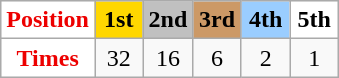<table class="wikitable" style="text-align: center">
<tr>
<th style="color:#ED0000; background:#FFFFFF;" width="50">Position</th>
<th style="background:#FFD700;" width="25">1st</th>
<th style="background:#C0C0C0;" width="25">2nd</th>
<th style="background:#cc9966;" width="25">3rd</th>
<th style="background:#9acdff;" width="25">4th</th>
<th style="background:#FFFFFF;" width="25">5th</th>
</tr>
<tr>
<th style="color:#ED0000; background:#FFFFFF;">Times</th>
<td>32</td>
<td>16</td>
<td>6</td>
<td>2</td>
<td>1</td>
</tr>
</table>
